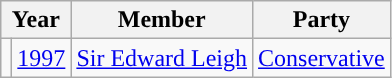<table class="wikitable">
<tr>
<th colspan="2">Year</th>
<th>Member</th>
<th>Party</th>
</tr>
<tr>
<td style="color:inherit;background-color: "></td>
<td><a href='#'>1997</a></td>
<td><a href='#'>Sir Edward Leigh</a></td>
<td><a href='#'>Conservative</a></td>
</tr>
</table>
